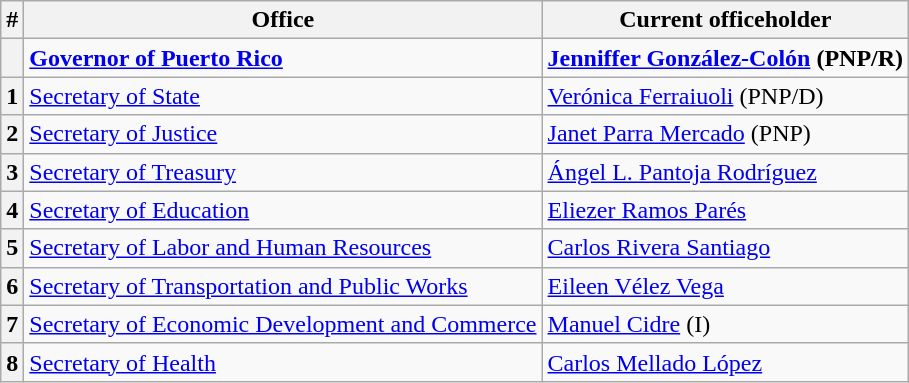<table class=wikitable>
<tr>
<th>#</th>
<th>Office</th>
<th>Current officeholder</th>
</tr>
<tr>
<th></th>
<td><strong><a href='#'>Governor of Puerto Rico</a></strong></td>
<td><strong><a href='#'>Jenniffer González-Colón</a> (PNP/R)</strong></td>
</tr>
<tr>
<th>1</th>
<td><a href='#'>Secretary of State</a></td>
<td><a href='#'>Verónica Ferraiuoli</a> (PNP/D)</td>
</tr>
<tr>
<th>2</th>
<td><a href='#'>Secretary of Justice</a></td>
<td><a href='#'>Janet Parra Mercado</a> (PNP)</td>
</tr>
<tr>
<th>3</th>
<td><a href='#'>Secretary of Treasury</a></td>
<td><a href='#'>Ángel L. Pantoja Rodríguez</a></td>
</tr>
<tr>
<th>4</th>
<td><a href='#'>Secretary of Education</a></td>
<td><a href='#'>Eliezer Ramos Parés</a></td>
</tr>
<tr>
<th>5</th>
<td><a href='#'>Secretary of Labor and Human Resources</a></td>
<td><a href='#'>Carlos Rivera Santiago</a></td>
</tr>
<tr>
<th>6</th>
<td><a href='#'>Secretary of Transportation and Public Works</a></td>
<td><a href='#'>Eileen Vélez Vega</a></td>
</tr>
<tr>
<th>7</th>
<td><a href='#'>Secretary of Economic Development and Commerce</a></td>
<td><a href='#'>Manuel Cidre</a> (I)</td>
</tr>
<tr>
<th>8</th>
<td><a href='#'>Secretary of Health</a></td>
<td><a href='#'>Carlos Mellado López</a></td>
</tr>
</table>
